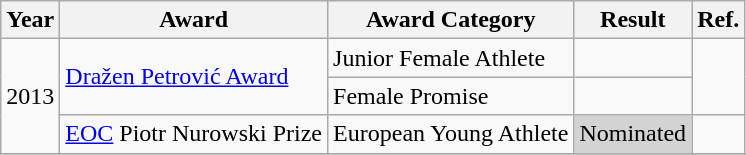<table class="wikitable sortable">
<tr>
<th>Year</th>
<th>Award</th>
<th>Award Category</th>
<th>Result</th>
<th>Ref.</th>
</tr>
<tr>
<td rowspan="3">2013</td>
<td rowspan="2"><a href='#'>Dražen Petrović Award</a></td>
<td>Junior Female Athlete</td>
<td style="background:"></td>
<td rowspan="2"></td>
</tr>
<tr>
<td>Female Promise</td>
<td style="background:"></td>
</tr>
<tr>
<td><a href='#'>EOC</a> Piotr Nurowski Prize</td>
<td>European Young Athlete</td>
<td style="background:lightgrey">Nominated</td>
<td></td>
</tr>
<tr>
</tr>
</table>
